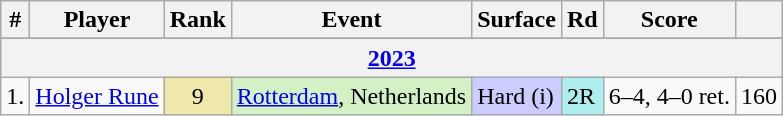<table class="wikitable sortable">
<tr>
<th>#</th>
<th>Player</th>
<th>Rank</th>
<th>Event</th>
<th>Surface</th>
<th>Rd</th>
<th>Score</th>
<th></th>
</tr>
<tr>
</tr>
<tr>
<th colspan="8"><a href='#'>2023</a></th>
</tr>
<tr>
<td>1.</td>
<td> <a href='#'>Holger Rune</a></td>
<td bgcolor=eee8aa align=center>9</td>
<td style=background:#d4f1c5><a href='#'>Rotterdam</a>, Netherlands</td>
<td bgcolor=ccccff>Hard (i)</td>
<td bgcolor=afeeee>2R</td>
<td>6–4, 4–0 ret.</td>
<td align=center>160</td>
</tr>
</table>
